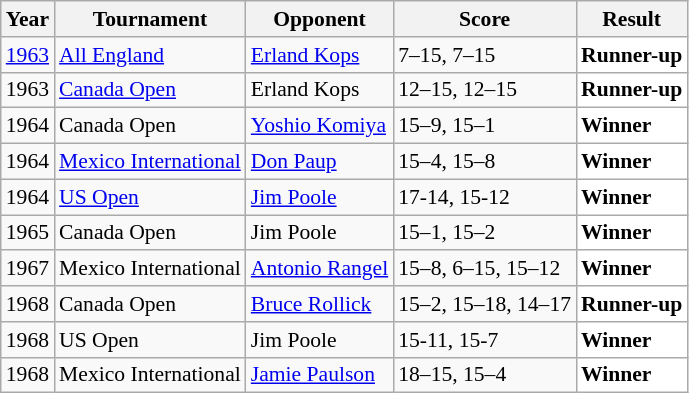<table class="sortable wikitable" style="font-size: 90%;">
<tr>
<th>Year</th>
<th>Tournament</th>
<th>Opponent</th>
<th>Score</th>
<th>Result</th>
</tr>
<tr>
<td align="center"><a href='#'>1963</a></td>
<td><a href='#'>All England</a></td>
<td> <a href='#'>Erland Kops</a></td>
<td>7–15, 7–15</td>
<td style="text-align:left; background:white"> <strong>Runner-up</strong></td>
</tr>
<tr>
<td align="center">1963</td>
<td><a href='#'>Canada Open</a></td>
<td> Erland Kops</td>
<td>12–15, 12–15</td>
<td style="text-align:left; background:white"> <strong>Runner-up</strong></td>
</tr>
<tr>
<td align="center">1964</td>
<td>Canada Open</td>
<td> <a href='#'>Yoshio Komiya</a></td>
<td>15–9, 15–1</td>
<td style="text-align:left; background:white"> <strong>Winner</strong></td>
</tr>
<tr>
<td align="center">1964</td>
<td><a href='#'>Mexico International</a></td>
<td> <a href='#'>Don Paup</a></td>
<td>15–4, 15–8</td>
<td style="text-align:left; background:white"> <strong>Winner</strong></td>
</tr>
<tr>
<td align="center">1964</td>
<td><a href='#'>US Open</a></td>
<td> <a href='#'>Jim Poole</a></td>
<td>17-14, 15-12</td>
<td style="text-align:left; background:white"> <strong>Winner</strong></td>
</tr>
<tr>
<td align="center">1965</td>
<td>Canada Open</td>
<td> Jim Poole</td>
<td>15–1, 15–2</td>
<td style="text-align:left; background:white"> <strong>Winner</strong></td>
</tr>
<tr>
<td align="center">1967</td>
<td>Mexico International</td>
<td> <a href='#'>Antonio Rangel</a></td>
<td>15–8, 6–15, 15–12</td>
<td style="text-align:left; background:white"> <strong>Winner</strong></td>
</tr>
<tr>
<td align="center">1968</td>
<td>Canada Open</td>
<td> <a href='#'>Bruce Rollick</a></td>
<td>15–2, 15–18, 14–17</td>
<td style="text-align:left; background:white"> <strong>Runner-up</strong></td>
</tr>
<tr>
<td align="center">1968</td>
<td>US Open</td>
<td> Jim Poole</td>
<td>15-11, 15-7</td>
<td style="text-align:left; background:white"> <strong>Winner</strong></td>
</tr>
<tr>
<td align="center">1968</td>
<td>Mexico International</td>
<td> <a href='#'>Jamie Paulson</a></td>
<td>18–15, 15–4</td>
<td style="text-align:left; background:white"> <strong>Winner</strong></td>
</tr>
</table>
